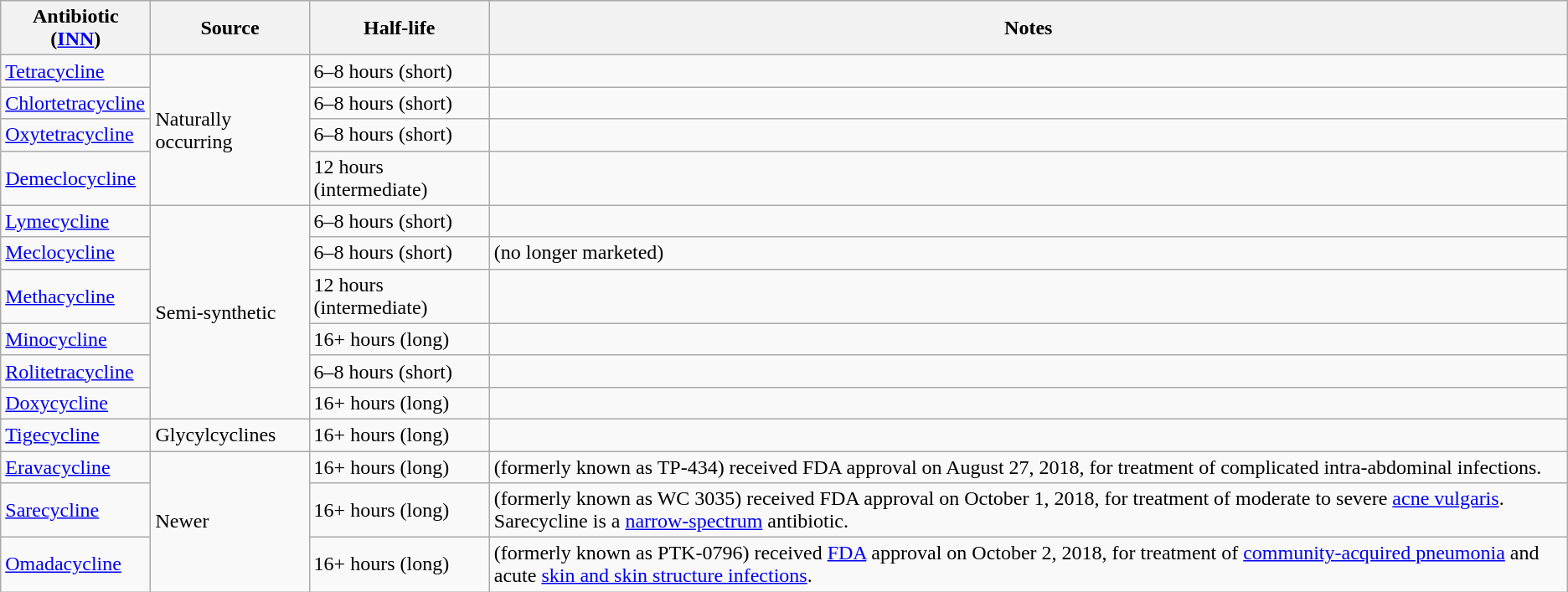<table class="wikitable sortable">
<tr>
<th>Antibiotic (<a href='#'>INN</a>)</th>
<th>Source</th>
<th>Half-life</th>
<th>Notes</th>
</tr>
<tr>
<td><a href='#'>Tetracycline</a></td>
<td rowspan=4>Naturally occurring</td>
<td>6–8 hours (short)</td>
<td></td>
</tr>
<tr>
<td><a href='#'>Chlortetracycline</a></td>
<td>6–8 hours (short)</td>
<td></td>
</tr>
<tr>
<td><a href='#'>Oxytetracycline</a></td>
<td>6–8 hours (short)</td>
<td></td>
</tr>
<tr>
<td><a href='#'>Demeclocycline</a></td>
<td>12 hours (intermediate)</td>
<td></td>
</tr>
<tr>
<td><a href='#'>Lymecycline</a></td>
<td rowspan=6>Semi-synthetic</td>
<td>6–8 hours (short)</td>
<td></td>
</tr>
<tr>
<td><a href='#'>Meclocycline</a></td>
<td>6–8 hours (short)</td>
<td>(no longer marketed)</td>
</tr>
<tr>
<td><a href='#'>Methacycline</a></td>
<td>12 hours (intermediate)</td>
<td></td>
</tr>
<tr>
<td><a href='#'>Minocycline</a></td>
<td>16+ hours (long)</td>
<td></td>
</tr>
<tr>
<td><a href='#'>Rolitetracycline</a></td>
<td>6–8 hours (short)</td>
<td></td>
</tr>
<tr>
<td><a href='#'>Doxycycline</a></td>
<td>16+ hours (long)</td>
<td></td>
</tr>
<tr>
<td><a href='#'>Tigecycline</a></td>
<td>Glycylcyclines</td>
<td>16+ hours (long)</td>
<td></td>
</tr>
<tr>
<td><a href='#'>Eravacycline</a></td>
<td rowspan=3>Newer</td>
<td>16+ hours (long)</td>
<td>(formerly known as TP-434) received FDA approval on August 27, 2018, for treatment of complicated intra-abdominal infections.</td>
</tr>
<tr>
<td><a href='#'>Sarecycline</a></td>
<td>16+ hours (long)</td>
<td>(formerly known as WC 3035) received FDA approval on October 1, 2018, for treatment of moderate to severe <a href='#'>acne vulgaris</a>.  Sarecycline is a <a href='#'>narrow-spectrum</a> antibiotic.</td>
</tr>
<tr>
<td><a href='#'>Omadacycline</a></td>
<td>16+ hours (long)</td>
<td>(formerly known as PTK-0796) received <a href='#'>FDA</a> approval on October 2, 2018, for treatment of <a href='#'>community-acquired pneumonia</a> and acute <a href='#'>skin and skin structure infections</a>.</td>
</tr>
</table>
